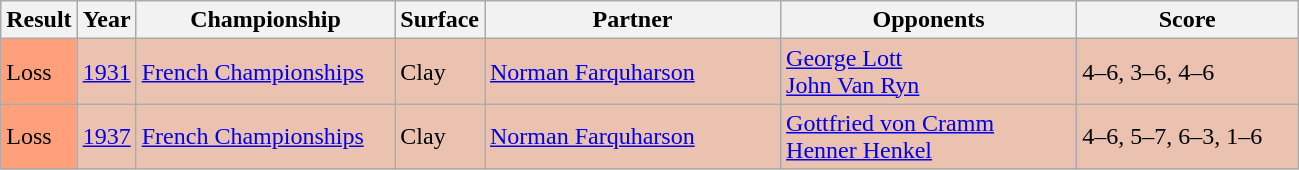<table class="sortable wikitable">
<tr>
<th style="width:40px">Result</th>
<th style="width:30px">Year</th>
<th style="width:165px">Championship</th>
<th style="width:50px">Surface</th>
<th style="width:190px">Partner</th>
<th style="width:190px">Opponents</th>
<th style="width:140px" class="unsortable">Score</th>
</tr>
<tr style="background:#ebc2af">
<td style="background:#FFA07A">Loss</td>
<td><a href='#'>1931</a></td>
<td><a href='#'>French Championships</a></td>
<td>Clay</td>
<td> <a href='#'>Norman Farquharson</a></td>
<td> <a href='#'>George Lott</a><br> <a href='#'>John Van Ryn</a></td>
<td>4–6, 3–6, 4–6</td>
</tr>
<tr style="background:#ebc2af">
<td style="background:#FFA07A">Loss</td>
<td><a href='#'>1937</a></td>
<td><a href='#'>French Championships</a></td>
<td>Clay</td>
<td> <a href='#'>Norman Farquharson</a></td>
<td> <a href='#'>Gottfried von Cramm</a><br> <a href='#'>Henner Henkel</a></td>
<td>4–6, 5–7, 6–3, 1–6</td>
</tr>
</table>
